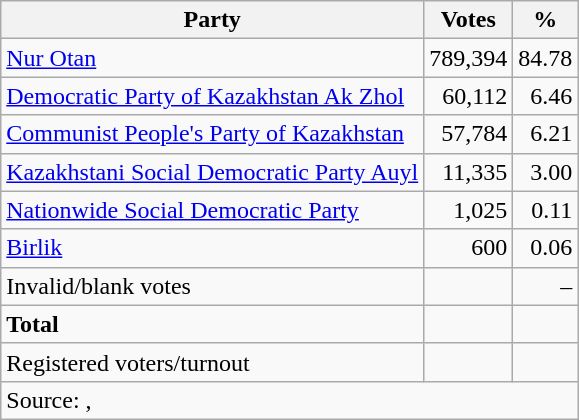<table class=wikitable style=text-align:right>
<tr>
<th>Party</th>
<th>Votes</th>
<th>%</th>
</tr>
<tr>
<td align=left><a href='#'>Nur Otan</a></td>
<td>789,394</td>
<td>84.78</td>
</tr>
<tr>
<td align=left><a href='#'>Democratic Party of Kazakhstan Ak Zhol</a></td>
<td>60,112</td>
<td>6.46</td>
</tr>
<tr>
<td align=left><a href='#'>Communist People's Party of Kazakhstan</a></td>
<td>57,784</td>
<td>6.21</td>
</tr>
<tr>
<td align=left><a href='#'>Kazakhstani Social Democratic Party Auyl</a></td>
<td>11,335</td>
<td>3.00</td>
</tr>
<tr>
<td align=left><a href='#'>Nationwide Social Democratic Party</a></td>
<td>1,025</td>
<td>0.11</td>
</tr>
<tr>
<td align=left><a href='#'>Birlik</a></td>
<td>600</td>
<td>0.06</td>
</tr>
<tr>
<td align=left>Invalid/blank votes</td>
<td></td>
<td>–</td>
</tr>
<tr>
<td align=left><strong>Total</strong></td>
<td></td>
<td></td>
</tr>
<tr>
<td align=left>Registered voters/turnout</td>
<td></td>
<td></td>
</tr>
<tr>
<td style="text-align:left;" colspan="5">Source: , </td>
</tr>
</table>
